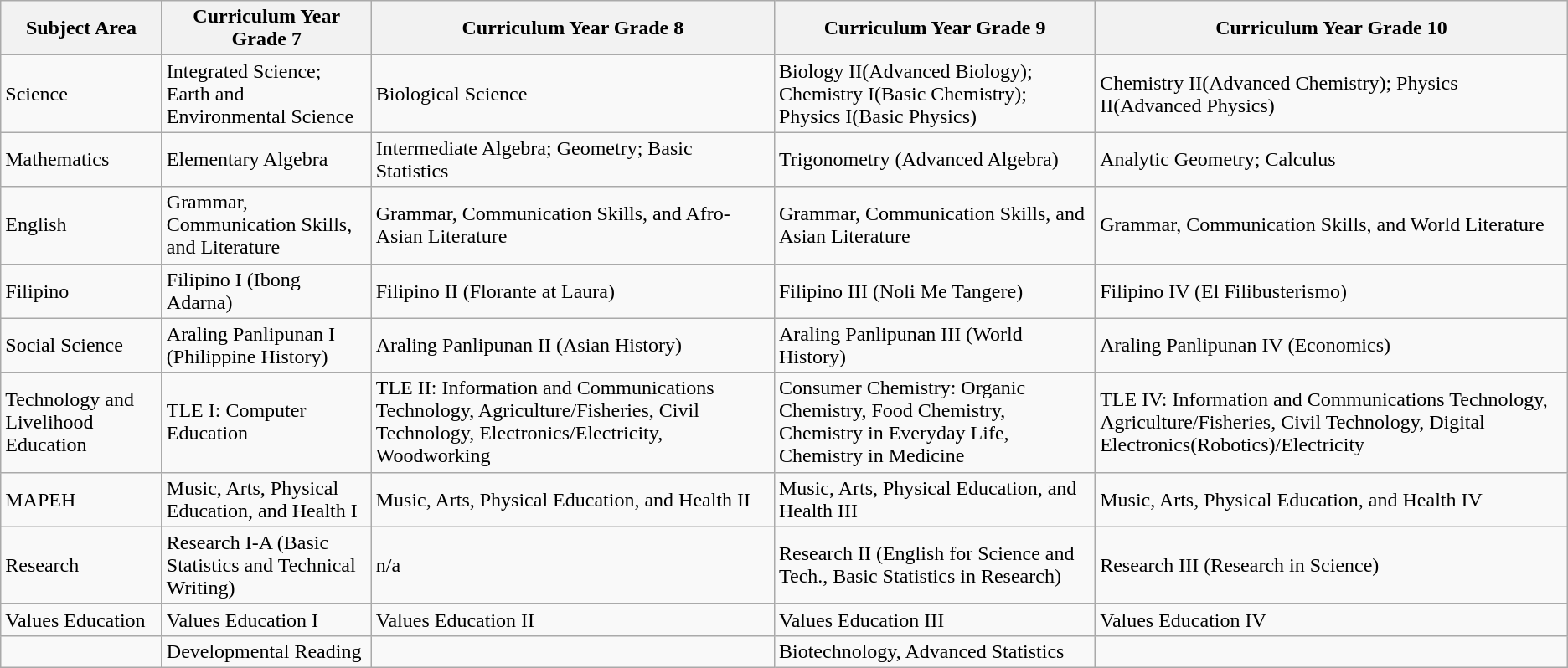<table class="wikitable">
<tr>
<th>Subject Area</th>
<th>Curriculum Year Grade 7</th>
<th>Curriculum Year Grade 8</th>
<th>Curriculum Year Grade 9</th>
<th>Curriculum Year Grade 10</th>
</tr>
<tr>
<td>Science</td>
<td>Integrated Science; Earth and Environmental Science</td>
<td>Biological Science</td>
<td>Biology II(Advanced Biology); Chemistry I(Basic Chemistry); Physics I(Basic Physics)</td>
<td>Chemistry II(Advanced Chemistry); Physics II(Advanced Physics)</td>
</tr>
<tr>
<td>Mathematics</td>
<td>Elementary Algebra</td>
<td>Intermediate Algebra; Geometry; Basic Statistics</td>
<td>Trigonometry (Advanced Algebra)</td>
<td>Analytic Geometry; Calculus</td>
</tr>
<tr>
<td>English</td>
<td>Grammar, Communication Skills, and Literature</td>
<td>Grammar, Communication Skills, and Afro-Asian Literature</td>
<td>Grammar, Communication Skills, and Asian Literature</td>
<td>Grammar, Communication Skills, and World Literature</td>
</tr>
<tr>
<td>Filipino</td>
<td>Filipino I (Ibong Adarna)</td>
<td>Filipino II (Florante at Laura)</td>
<td>Filipino III (Noli Me Tangere)</td>
<td>Filipino IV (El Filibusterismo)</td>
</tr>
<tr>
<td>Social Science</td>
<td>Araling Panlipunan I (Philippine History)</td>
<td>Araling Panlipunan II (Asian History)</td>
<td>Araling Panlipunan III (World History)</td>
<td>Araling Panlipunan IV (Economics)</td>
</tr>
<tr>
<td>Technology and Livelihood Education</td>
<td>TLE I: Computer Education</td>
<td>TLE II: Information and Communications Technology, Agriculture/Fisheries, Civil Technology, Electronics/Electricity, Woodworking</td>
<td>Consumer Chemistry: Organic Chemistry, Food Chemistry, Chemistry in Everyday Life, Chemistry in Medicine</td>
<td>TLE IV: Information and Communications Technology, Agriculture/Fisheries, Civil Technology, Digital Electronics(Robotics)/Electricity</td>
</tr>
<tr>
<td>MAPEH</td>
<td>Music, Arts, Physical Education, and Health I</td>
<td>Music, Arts, Physical Education, and Health II</td>
<td>Music, Arts, Physical Education, and Health III</td>
<td>Music, Arts, Physical Education, and Health IV</td>
</tr>
<tr>
<td>Research</td>
<td>Research I-A (Basic Statistics and Technical Writing)</td>
<td>n/a</td>
<td>Research II (English for Science and Tech., Basic Statistics in Research)</td>
<td>Research III (Research in Science)</td>
</tr>
<tr>
<td>Values Education</td>
<td>Values Education I</td>
<td>Values Education II</td>
<td>Values Education III</td>
<td>Values Education IV</td>
</tr>
<tr>
<td></td>
<td>Developmental Reading</td>
<td></td>
<td>Biotechnology, Advanced Statistics</td>
<td></td>
</tr>
</table>
